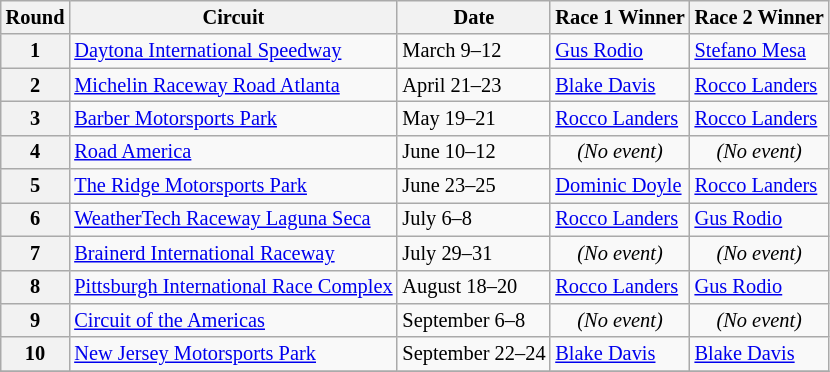<table class="wikitable" style="font-size: 85%">
<tr>
<th>Round</th>
<th>Circuit</th>
<th>Date</th>
<th>Race 1 Winner</th>
<th>Race 2 Winner</th>
</tr>
<tr>
<th>1</th>
<td> <a href='#'>Daytona International Speedway</a></td>
<td>March 9–12</td>
<td> <a href='#'>Gus Rodio</a></td>
<td> <a href='#'>Stefano Mesa</a></td>
</tr>
<tr>
<th>2</th>
<td> <a href='#'>Michelin Raceway Road Atlanta</a></td>
<td>April 21–23</td>
<td> <a href='#'>Blake Davis</a></td>
<td> <a href='#'>Rocco Landers</a></td>
</tr>
<tr>
<th>3</th>
<td> <a href='#'>Barber Motorsports Park</a></td>
<td>May 19–21</td>
<td> <a href='#'>Rocco Landers</a></td>
<td> <a href='#'>Rocco Landers</a></td>
</tr>
<tr>
<th>4</th>
<td> <a href='#'>Road America</a></td>
<td>June 10–12</td>
<td align=center><em>(No event)</em></td>
<td align=center><em>(No event)</em></td>
</tr>
<tr>
<th>5</th>
<td> <a href='#'>The Ridge Motorsports Park</a></td>
<td>June 23–25</td>
<td> <a href='#'>Dominic Doyle</a></td>
<td> <a href='#'>Rocco Landers</a></td>
</tr>
<tr>
<th>6</th>
<td> <a href='#'>WeatherTech Raceway Laguna Seca</a></td>
<td>July 6–8</td>
<td> <a href='#'>Rocco Landers</a></td>
<td> <a href='#'>Gus Rodio</a></td>
</tr>
<tr>
<th>7</th>
<td> <a href='#'>Brainerd International Raceway</a></td>
<td>July 29–31</td>
<td align=center><em>(No event)</em></td>
<td align=center><em>(No event)</em></td>
</tr>
<tr>
<th>8</th>
<td> <a href='#'>Pittsburgh International Race Complex</a></td>
<td>August 18–20</td>
<td> <a href='#'>Rocco Landers</a></td>
<td> <a href='#'>Gus Rodio</a></td>
</tr>
<tr>
<th>9</th>
<td> <a href='#'>Circuit of the Americas</a></td>
<td>September 6–8</td>
<td align=center><em>(No event)</em></td>
<td align=center><em>(No event)</em></td>
</tr>
<tr>
<th>10</th>
<td> <a href='#'>New Jersey Motorsports Park</a></td>
<td>September 22–24</td>
<td> <a href='#'>Blake Davis</a></td>
<td> <a href='#'>Blake Davis</a></td>
</tr>
<tr>
</tr>
</table>
